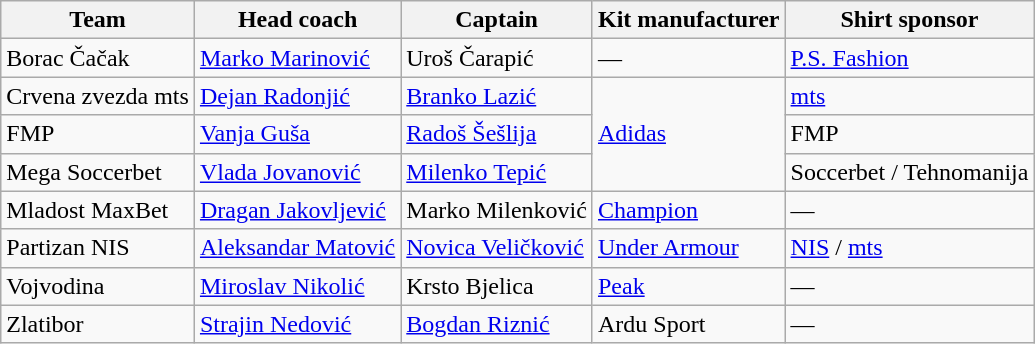<table class="wikitable">
<tr>
<th>Team</th>
<th>Head coach</th>
<th>Captain</th>
<th>Kit manufacturer</th>
<th>Shirt sponsor</th>
</tr>
<tr>
<td>Borac Čačak</td>
<td> <a href='#'>Marko Marinović</a></td>
<td> Uroš Čarapić</td>
<td>—</td>
<td><a href='#'>P.S. Fashion</a></td>
</tr>
<tr>
<td>Crvena zvezda mts</td>
<td> <a href='#'>Dejan Radonjić</a></td>
<td> <a href='#'>Branko Lazić</a></td>
<td rowspan=3><a href='#'>Adidas</a></td>
<td><a href='#'>mts</a></td>
</tr>
<tr>
<td>FMP</td>
<td> <a href='#'>Vanja Guša</a></td>
<td> <a href='#'>Radoš Šešlija</a></td>
<td>FMP</td>
</tr>
<tr>
<td>Mega Soccerbet</td>
<td> <a href='#'>Vlada Jovanović</a></td>
<td> <a href='#'>Milenko Tepić</a></td>
<td>Soccerbet / Tehnomanija</td>
</tr>
<tr>
<td>Mladost MaxBet</td>
<td> <a href='#'>Dragan Jakovljević</a></td>
<td> Marko Milenković</td>
<td><a href='#'>Champion</a></td>
<td>—</td>
</tr>
<tr>
<td>Partizan NIS</td>
<td> <a href='#'>Aleksandar Matović</a></td>
<td> <a href='#'>Novica Veličković</a></td>
<td><a href='#'>Under Armour</a></td>
<td><a href='#'>NIS</a> / <a href='#'>mts</a></td>
</tr>
<tr>
<td>Vojvodina</td>
<td> <a href='#'>Miroslav Nikolić</a></td>
<td> Krsto Bjelica</td>
<td><a href='#'>Peak</a></td>
<td>—</td>
</tr>
<tr>
<td>Zlatibor</td>
<td> <a href='#'>Strajin Nedović</a></td>
<td> <a href='#'>Bogdan Riznić</a></td>
<td>Ardu Sport</td>
<td>—</td>
</tr>
</table>
